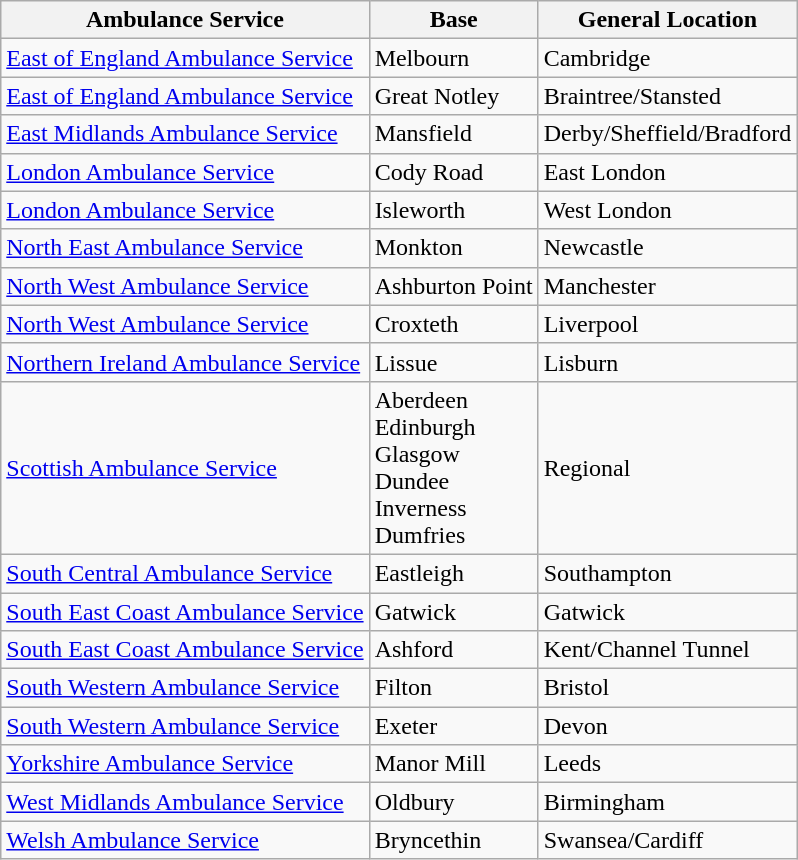<table class="wikitable sortable">
<tr>
<th>Ambulance Service</th>
<th>Base</th>
<th>General Location</th>
</tr>
<tr>
<td><a href='#'>East of England Ambulance Service</a></td>
<td>Melbourn</td>
<td>Cambridge</td>
</tr>
<tr>
<td><a href='#'>East of England Ambulance Service</a></td>
<td>Great Notley</td>
<td>Braintree/Stansted</td>
</tr>
<tr>
<td><a href='#'>East Midlands Ambulance Service</a></td>
<td>Mansfield</td>
<td>Derby/Sheffield/Bradford</td>
</tr>
<tr>
<td><a href='#'>London Ambulance Service</a></td>
<td>Cody Road</td>
<td>East London</td>
</tr>
<tr>
<td><a href='#'>London Ambulance Service</a></td>
<td>Isleworth</td>
<td>West London</td>
</tr>
<tr>
<td><a href='#'>North East Ambulance Service</a></td>
<td>Monkton</td>
<td>Newcastle</td>
</tr>
<tr>
<td><a href='#'>North West Ambulance Service</a></td>
<td>Ashburton Point</td>
<td>Manchester</td>
</tr>
<tr>
<td><a href='#'>North West Ambulance Service</a></td>
<td>Croxteth</td>
<td>Liverpool</td>
</tr>
<tr>
<td><a href='#'>Northern Ireland Ambulance Service</a></td>
<td>Lissue</td>
<td>Lisburn</td>
</tr>
<tr>
<td><a href='#'>Scottish Ambulance Service</a></td>
<td>Aberdeen<br>Edinburgh<br>Glasgow<br>Dundee<br>Inverness<br>Dumfries</td>
<td>Regional</td>
</tr>
<tr>
<td><a href='#'>South Central Ambulance Service</a></td>
<td>Eastleigh</td>
<td>Southampton</td>
</tr>
<tr>
<td><a href='#'>South East Coast Ambulance Service</a></td>
<td>Gatwick</td>
<td>Gatwick</td>
</tr>
<tr>
<td><a href='#'>South East Coast Ambulance Service</a></td>
<td>Ashford</td>
<td>Kent/Channel Tunnel</td>
</tr>
<tr>
<td><a href='#'>South Western Ambulance Service</a></td>
<td>Filton</td>
<td>Bristol</td>
</tr>
<tr>
<td><a href='#'>South Western Ambulance Service</a></td>
<td>Exeter</td>
<td>Devon</td>
</tr>
<tr>
<td><a href='#'>Yorkshire Ambulance Service</a></td>
<td>Manor Mill</td>
<td>Leeds</td>
</tr>
<tr>
<td><a href='#'>West Midlands Ambulance Service</a></td>
<td>Oldbury</td>
<td>Birmingham</td>
</tr>
<tr>
<td><a href='#'>Welsh Ambulance Service</a></td>
<td>Bryncethin</td>
<td>Swansea/Cardiff</td>
</tr>
</table>
